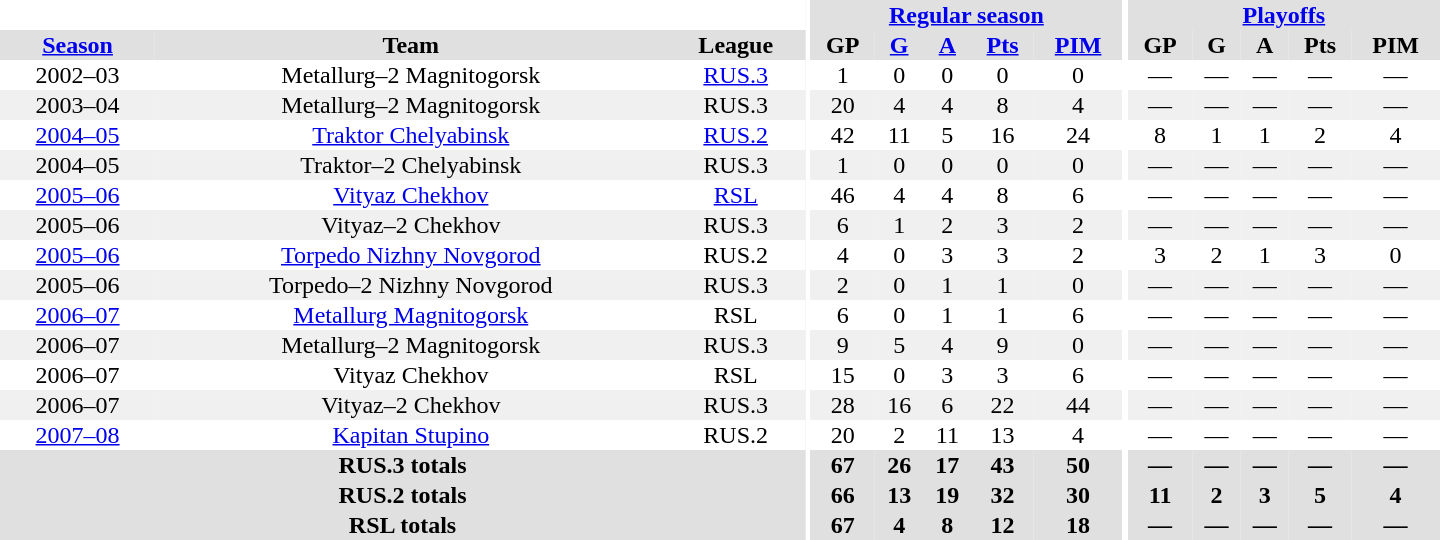<table border="0" cellpadding="1" cellspacing="0" style="text-align:center; width:60em">
<tr bgcolor="#e0e0e0">
<th colspan="3" bgcolor="#ffffff"></th>
<th rowspan="99" bgcolor="#ffffff"></th>
<th colspan="5"><a href='#'>Regular season</a></th>
<th rowspan="99" bgcolor="#ffffff"></th>
<th colspan="5"><a href='#'>Playoffs</a></th>
</tr>
<tr bgcolor="#e0e0e0">
<th><a href='#'>Season</a></th>
<th>Team</th>
<th>League</th>
<th>GP</th>
<th><a href='#'>G</a></th>
<th><a href='#'>A</a></th>
<th><a href='#'>Pts</a></th>
<th><a href='#'>PIM</a></th>
<th>GP</th>
<th>G</th>
<th>A</th>
<th>Pts</th>
<th>PIM</th>
</tr>
<tr>
<td>2002–03</td>
<td>Metallurg–2 Magnitogorsk</td>
<td><a href='#'>RUS.3</a></td>
<td>1</td>
<td>0</td>
<td>0</td>
<td>0</td>
<td>0</td>
<td>—</td>
<td>—</td>
<td>—</td>
<td>—</td>
<td>—</td>
</tr>
<tr bgcolor="#f0f0f0">
<td>2003–04</td>
<td>Metallurg–2 Magnitogorsk</td>
<td>RUS.3</td>
<td>20</td>
<td>4</td>
<td>4</td>
<td>8</td>
<td>4</td>
<td>—</td>
<td>—</td>
<td>—</td>
<td>—</td>
<td>—</td>
</tr>
<tr>
<td><a href='#'>2004–05</a></td>
<td><a href='#'>Traktor Chelyabinsk</a></td>
<td><a href='#'>RUS.2</a></td>
<td>42</td>
<td>11</td>
<td>5</td>
<td>16</td>
<td>24</td>
<td>8</td>
<td>1</td>
<td>1</td>
<td>2</td>
<td>4</td>
</tr>
<tr bgcolor="#f0f0f0">
<td>2004–05</td>
<td>Traktor–2 Chelyabinsk</td>
<td>RUS.3</td>
<td>1</td>
<td>0</td>
<td>0</td>
<td>0</td>
<td>0</td>
<td>—</td>
<td>—</td>
<td>—</td>
<td>—</td>
<td>—</td>
</tr>
<tr>
<td><a href='#'>2005–06</a></td>
<td><a href='#'>Vityaz Chekhov</a></td>
<td><a href='#'>RSL</a></td>
<td>46</td>
<td>4</td>
<td>4</td>
<td>8</td>
<td>6</td>
<td>—</td>
<td>—</td>
<td>—</td>
<td>—</td>
<td>—</td>
</tr>
<tr bgcolor="#f0f0f0">
<td>2005–06</td>
<td>Vityaz–2 Chekhov</td>
<td>RUS.3</td>
<td>6</td>
<td>1</td>
<td>2</td>
<td>3</td>
<td>2</td>
<td>—</td>
<td>—</td>
<td>—</td>
<td>—</td>
<td>—</td>
</tr>
<tr>
<td><a href='#'>2005–06</a></td>
<td><a href='#'>Torpedo Nizhny Novgorod</a></td>
<td>RUS.2</td>
<td>4</td>
<td>0</td>
<td>3</td>
<td>3</td>
<td>2</td>
<td>3</td>
<td>2</td>
<td>1</td>
<td>3</td>
<td>0</td>
</tr>
<tr bgcolor="#f0f0f0">
<td>2005–06</td>
<td>Torpedo–2 Nizhny Novgorod</td>
<td>RUS.3</td>
<td>2</td>
<td>0</td>
<td>1</td>
<td>1</td>
<td>0</td>
<td>—</td>
<td>—</td>
<td>—</td>
<td>—</td>
<td>—</td>
</tr>
<tr>
<td><a href='#'>2006–07</a></td>
<td><a href='#'>Metallurg Magnitogorsk</a></td>
<td>RSL</td>
<td>6</td>
<td>0</td>
<td>1</td>
<td>1</td>
<td>6</td>
<td>—</td>
<td>—</td>
<td>—</td>
<td>—</td>
<td>—</td>
</tr>
<tr bgcolor="#f0f0f0">
<td>2006–07</td>
<td>Metallurg–2 Magnitogorsk</td>
<td>RUS.3</td>
<td>9</td>
<td>5</td>
<td>4</td>
<td>9</td>
<td>0</td>
<td>—</td>
<td>—</td>
<td>—</td>
<td>—</td>
<td>—</td>
</tr>
<tr>
<td>2006–07</td>
<td>Vityaz Chekhov</td>
<td>RSL</td>
<td>15</td>
<td>0</td>
<td>3</td>
<td>3</td>
<td>6</td>
<td>—</td>
<td>—</td>
<td>—</td>
<td>—</td>
<td>—</td>
</tr>
<tr bgcolor="#f0f0f0">
<td>2006–07</td>
<td>Vityaz–2 Chekhov</td>
<td>RUS.3</td>
<td>28</td>
<td>16</td>
<td>6</td>
<td>22</td>
<td>44</td>
<td>—</td>
<td>—</td>
<td>—</td>
<td>—</td>
<td>—</td>
</tr>
<tr>
<td><a href='#'>2007–08</a></td>
<td><a href='#'>Kapitan Stupino</a></td>
<td>RUS.2</td>
<td>20</td>
<td>2</td>
<td>11</td>
<td>13</td>
<td>4</td>
<td>—</td>
<td>—</td>
<td>—</td>
<td>—</td>
<td>—</td>
</tr>
<tr bgcolor="#e0e0e0">
<th colspan="3">RUS.3 totals</th>
<th>67</th>
<th>26</th>
<th>17</th>
<th>43</th>
<th>50</th>
<th>—</th>
<th>—</th>
<th>—</th>
<th>—</th>
<th>—</th>
</tr>
<tr bgcolor="#e0e0e0">
<th colspan="3">RUS.2 totals</th>
<th>66</th>
<th>13</th>
<th>19</th>
<th>32</th>
<th>30</th>
<th>11</th>
<th>2</th>
<th>3</th>
<th>5</th>
<th>4</th>
</tr>
<tr bgcolor="#e0e0e0">
<th colspan="3">RSL totals</th>
<th>67</th>
<th>4</th>
<th>8</th>
<th>12</th>
<th>18</th>
<th>—</th>
<th>—</th>
<th>—</th>
<th>—</th>
<th>—</th>
</tr>
</table>
